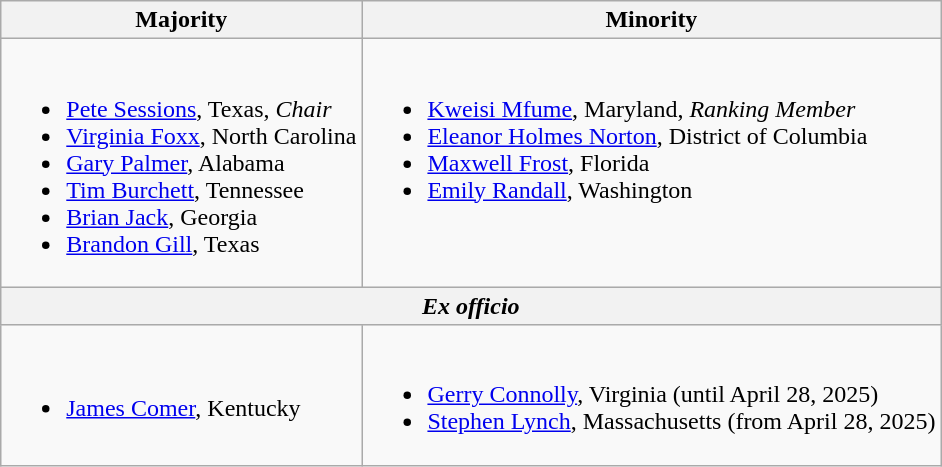<table class=wikitable>
<tr>
<th>Majority</th>
<th>Minority</th>
</tr>
<tr valign=top>
<td><br><ul><li><a href='#'>Pete Sessions</a>, Texas, <em>Chair</em></li><li><a href='#'>Virginia Foxx</a>, North Carolina</li><li><a href='#'>Gary Palmer</a>, Alabama</li><li><a href='#'>Tim Burchett</a>, Tennessee</li><li><a href='#'>Brian Jack</a>, Georgia</li><li><a href='#'>Brandon Gill</a>, Texas</li></ul></td>
<td><br><ul><li><a href='#'>Kweisi Mfume</a>, Maryland, <em>Ranking Member</em></li><li><a href='#'>Eleanor Holmes Norton</a>, District of Columbia</li><li><a href='#'>Maxwell Frost</a>, Florida</li><li><a href='#'>Emily Randall</a>, Washington</li></ul></td>
</tr>
<tr>
<th colspan=2><em>Ex officio</em></th>
</tr>
<tr>
<td><br><ul><li><a href='#'>James Comer</a>, Kentucky</li></ul></td>
<td><br><ul><li><a href='#'>Gerry Connolly</a>, Virginia (until April 28, 2025)</li><li><a href='#'>Stephen Lynch</a>, Massachusetts (from April 28, 2025)</li></ul></td>
</tr>
</table>
